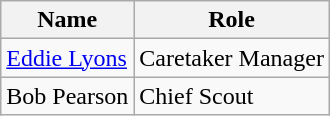<table class="wikitable">
<tr>
<th>Name</th>
<th>Role</th>
</tr>
<tr>
<td> <a href='#'>Eddie Lyons</a></td>
<td>Caretaker Manager</td>
</tr>
<tr>
<td> Bob Pearson</td>
<td>Chief Scout</td>
</tr>
</table>
